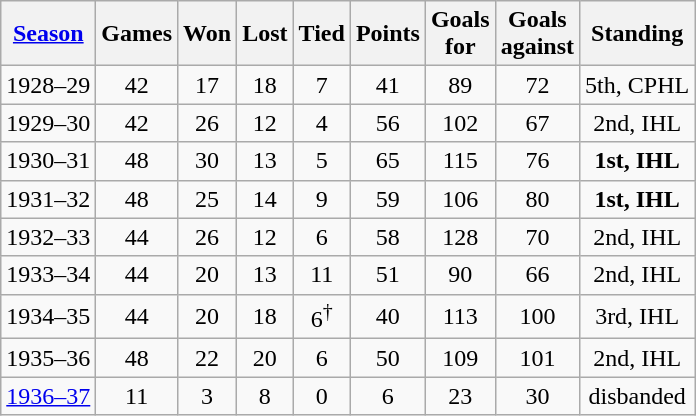<table class="wikitable" style="text-align:center">
<tr>
<th><a href='#'>Season</a></th>
<th>Games</th>
<th>Won</th>
<th>Lost</th>
<th>Tied</th>
<th>Points</th>
<th>Goals<br>for</th>
<th>Goals<br>against</th>
<th>Standing</th>
</tr>
<tr>
<td>1928–29</td>
<td>42</td>
<td>17</td>
<td>18</td>
<td>7</td>
<td>41</td>
<td>89</td>
<td>72</td>
<td>5th, CPHL</td>
</tr>
<tr>
<td>1929–30</td>
<td>42</td>
<td>26</td>
<td>12</td>
<td>4</td>
<td>56</td>
<td>102</td>
<td>67</td>
<td>2nd, IHL</td>
</tr>
<tr>
<td>1930–31</td>
<td>48</td>
<td>30</td>
<td>13</td>
<td>5</td>
<td>65</td>
<td>115</td>
<td>76</td>
<td><strong>1st, IHL</strong></td>
</tr>
<tr>
<td>1931–32</td>
<td>48</td>
<td>25</td>
<td>14</td>
<td>9</td>
<td>59</td>
<td>106</td>
<td>80</td>
<td><strong>1st, IHL</strong></td>
</tr>
<tr>
<td>1932–33</td>
<td>44</td>
<td>26</td>
<td>12</td>
<td>6</td>
<td>58</td>
<td>128</td>
<td>70</td>
<td>2nd, IHL</td>
</tr>
<tr>
<td>1933–34</td>
<td>44</td>
<td>20</td>
<td>13</td>
<td>11</td>
<td>51</td>
<td>90</td>
<td>66</td>
<td>2nd, IHL</td>
</tr>
<tr>
<td>1934–35</td>
<td>44</td>
<td>20</td>
<td>18</td>
<td>6<sup>†</sup></td>
<td>40</td>
<td>113</td>
<td>100</td>
<td>3rd, IHL</td>
</tr>
<tr>
<td>1935–36</td>
<td>48</td>
<td>22</td>
<td>20</td>
<td>6</td>
<td>50</td>
<td>109</td>
<td>101</td>
<td>2nd, IHL</td>
</tr>
<tr>
<td><a href='#'>1936–37</a></td>
<td>11</td>
<td>3</td>
<td>8</td>
<td>0</td>
<td>6</td>
<td>23</td>
<td>30</td>
<td>disbanded</td>
</tr>
</table>
